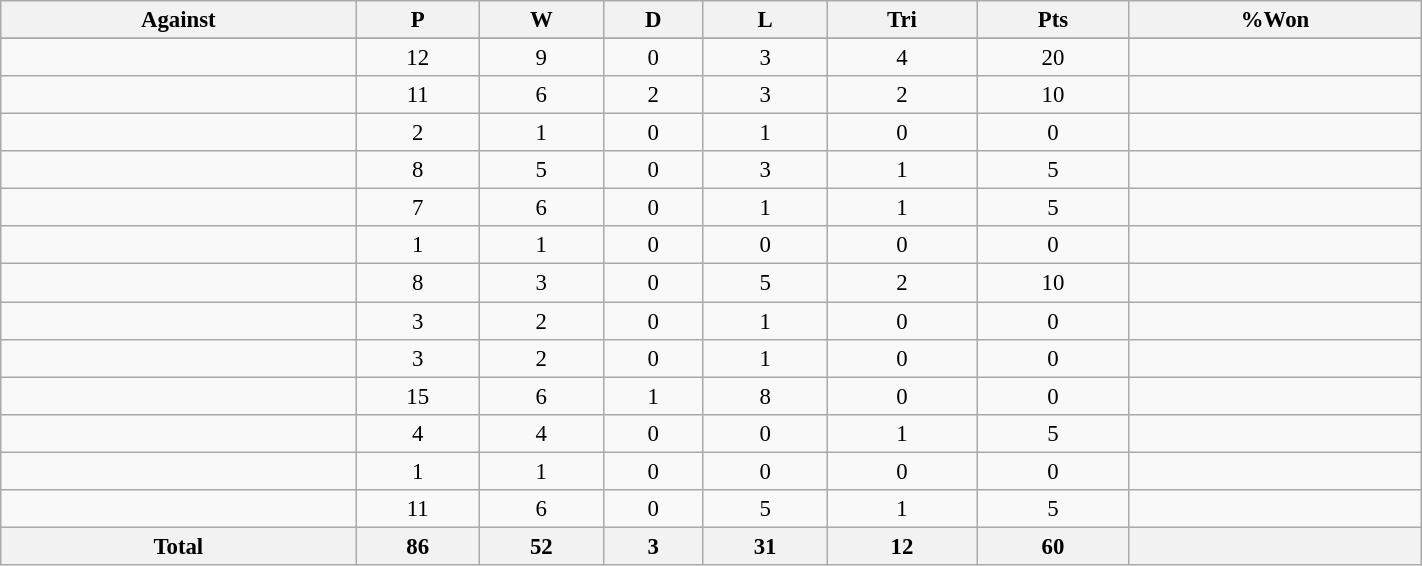<table class="wikitable sortable"  style="text-align:center; font-size:95%; width:75%;">
<tr>
<th style="width:25%;">Against</th>
<th abbr="Played" style="width:15px;">P</th>
<th abbr="Won" style="width:10px;">W</th>
<th abbr="Drawn" style="width:10px;">D</th>
<th abbr="Lost" style="width:10px;">L</th>
<th abbr="Tries" style="width:15px;">Tri</th>
<th abbr="Points" style="width:18px;">Pts</th>
<th abbr="Won" style="width:18px;">%Won</th>
</tr>
<tr bgcolor="#d0ffd0" align="center">
</tr>
<tr>
<td align="left"></td>
<td>12</td>
<td>9</td>
<td>0</td>
<td>3</td>
<td>4</td>
<td>20</td>
<td></td>
</tr>
<tr>
<td align="left"></td>
<td>11</td>
<td>6</td>
<td>2</td>
<td>3</td>
<td>2</td>
<td>10</td>
<td></td>
</tr>
<tr>
<td align="left"></td>
<td>2</td>
<td>1</td>
<td>0</td>
<td>1</td>
<td>0</td>
<td>0</td>
<td></td>
</tr>
<tr>
<td align="left"></td>
<td>8</td>
<td>5</td>
<td>0</td>
<td>3</td>
<td>1</td>
<td>5</td>
<td></td>
</tr>
<tr>
<td align="left"></td>
<td>7</td>
<td>6</td>
<td>0</td>
<td>1</td>
<td>1</td>
<td>5</td>
<td></td>
</tr>
<tr>
<td align="left"></td>
<td>1</td>
<td>1</td>
<td>0</td>
<td>0</td>
<td>0</td>
<td>0</td>
<td></td>
</tr>
<tr>
<td align="left"></td>
<td>8</td>
<td>3</td>
<td>0</td>
<td>5</td>
<td>2</td>
<td>10</td>
<td></td>
</tr>
<tr>
<td align="left"></td>
<td>3</td>
<td>2</td>
<td>0</td>
<td>1</td>
<td>0</td>
<td>0</td>
<td></td>
</tr>
<tr>
<td align="left"></td>
<td>3</td>
<td>2</td>
<td>0</td>
<td>1</td>
<td>0</td>
<td>0</td>
<td></td>
</tr>
<tr>
<td align="left"></td>
<td>15</td>
<td>6</td>
<td>1</td>
<td>8</td>
<td>0</td>
<td>0</td>
<td></td>
</tr>
<tr>
<td align="left"></td>
<td>4</td>
<td>4</td>
<td>0</td>
<td>0</td>
<td>1</td>
<td>5</td>
<td></td>
</tr>
<tr>
<td align="left"></td>
<td>1</td>
<td>1</td>
<td>0</td>
<td>0</td>
<td>0</td>
<td>0</td>
<td></td>
</tr>
<tr>
<td align="left"></td>
<td>11</td>
<td>6</td>
<td>0</td>
<td>5</td>
<td>1</td>
<td>5</td>
<td></td>
</tr>
<tr>
<th>Total</th>
<th>86</th>
<th>52</th>
<th>3</th>
<th>31</th>
<th>12</th>
<th>60</th>
<th></th>
</tr>
</table>
